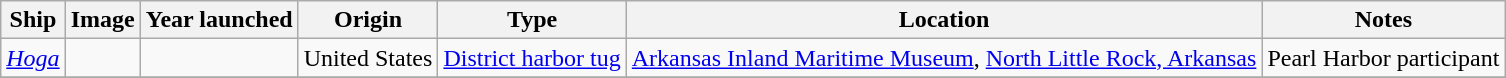<table class="wikitable sortable">
<tr>
<th>Ship</th>
<th>Image</th>
<th>Year launched</th>
<th>Origin</th>
<th>Type</th>
<th>Location</th>
<th>Notes</th>
</tr>
<tr>
<td data-sort-value=Hoga><a href='#'><em>Hoga</em></a></td>
<td></td>
<td></td>
<td> United States</td>
<td><a href='#'>District harbor tug</a></td>
<td><a href='#'>Arkansas Inland Maritime Museum</a>, <a href='#'>North Little Rock, Arkansas</a><br></td>
<td>Pearl Harbor participant</td>
</tr>
<tr>
</tr>
</table>
